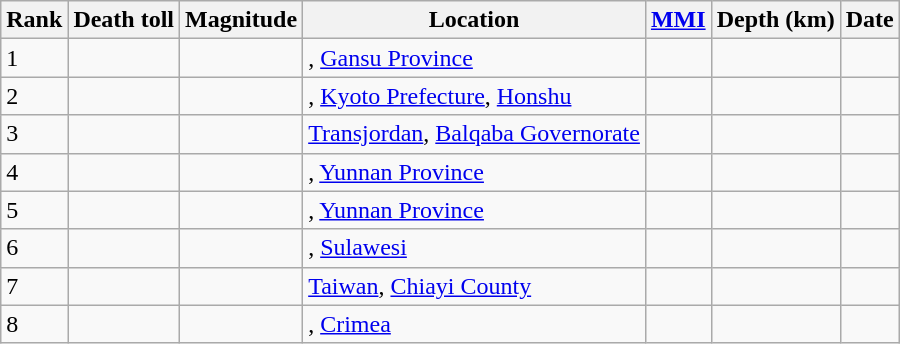<table class="sortable wikitable" style="font-size:100%;">
<tr>
<th>Rank</th>
<th>Death toll</th>
<th>Magnitude</th>
<th>Location</th>
<th><a href='#'>MMI</a></th>
<th>Depth (km)</th>
<th>Date</th>
</tr>
<tr>
<td>1</td>
<td></td>
<td></td>
<td>, <a href='#'>Gansu Province</a></td>
<td></td>
<td></td>
<td></td>
</tr>
<tr>
<td>2</td>
<td></td>
<td></td>
<td>, <a href='#'>Kyoto Prefecture</a>, <a href='#'>Honshu</a></td>
<td></td>
<td></td>
<td></td>
</tr>
<tr>
<td>3</td>
<td></td>
<td></td>
<td> <a href='#'>Transjordan</a>, <a href='#'>Balqaba Governorate</a></td>
<td></td>
<td></td>
<td></td>
</tr>
<tr>
<td>4</td>
<td></td>
<td></td>
<td>, <a href='#'>Yunnan Province</a></td>
<td></td>
<td></td>
<td></td>
</tr>
<tr>
<td>5</td>
<td></td>
<td></td>
<td>, <a href='#'>Yunnan Province</a></td>
<td></td>
<td></td>
<td></td>
</tr>
<tr>
<td>6</td>
<td></td>
<td></td>
<td>, <a href='#'>Sulawesi</a></td>
<td></td>
<td></td>
<td></td>
</tr>
<tr>
<td>7</td>
<td></td>
<td></td>
<td> <a href='#'>Taiwan</a>, <a href='#'>Chiayi County</a></td>
<td></td>
<td></td>
<td></td>
</tr>
<tr>
<td>8</td>
<td></td>
<td></td>
<td>, <a href='#'>Crimea</a></td>
<td></td>
<td></td>
<td></td>
</tr>
</table>
